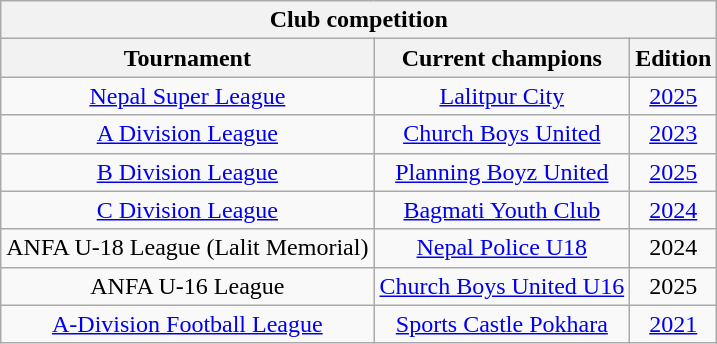<table class="wikitable" style="text-align:center;margin-left:1em;float:center">
<tr>
<th colspan="3">Club competition</th>
</tr>
<tr>
<th>Tournament</th>
<th>Current champions</th>
<th>Edition</th>
</tr>
<tr>
<td><a href='#'>Nepal Super League</a></td>
<td><a href='#'>Lalitpur City</a></td>
<td><a href='#'>2025</a></td>
</tr>
<tr>
<td><a href='#'>A Division League</a></td>
<td><a href='#'>Church Boys United</a></td>
<td><a href='#'>2023</a></td>
</tr>
<tr>
<td><a href='#'>B Division League</a></td>
<td><a href='#'>Planning Boyz United</a></td>
<td><a href='#'>2025</a></td>
</tr>
<tr>
<td><a href='#'>C Division League</a></td>
<td><a href='#'>Bagmati Youth Club</a></td>
<td><a href='#'>2024</a></td>
</tr>
<tr>
<td>ANFA U-18 League (Lalit Memorial)</td>
<td><a href='#'>Nepal Police U18</a></td>
<td>2024</td>
</tr>
<tr>
<td>ANFA U-16 League</td>
<td><a href='#'>Church Boys United U16</a></td>
<td>2025</td>
</tr>
<tr>
<td><a href='#'>A-Division Football League</a></td>
<td><a href='#'>Sports Castle Pokhara</a></td>
<td><a href='#'>2021</a></td>
</tr>
</table>
